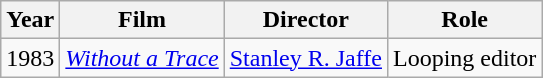<table class="wikitable">
<tr>
<th>Year</th>
<th>Film</th>
<th>Director</th>
<th>Role</th>
</tr>
<tr>
<td>1983</td>
<td><em><a href='#'>Without a Trace</a></em></td>
<td><a href='#'>Stanley R. Jaffe</a></td>
<td>Looping editor</td>
</tr>
</table>
